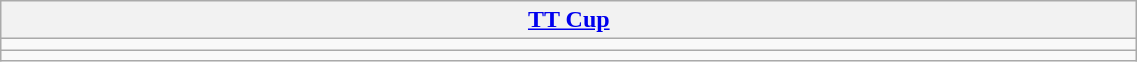<table class="wikitable"  width=60%>
<tr>
<th><a href='#'>TT Cup</a></th>
</tr>
<tr>
<td></td>
</tr>
<tr>
<td></td>
</tr>
</table>
